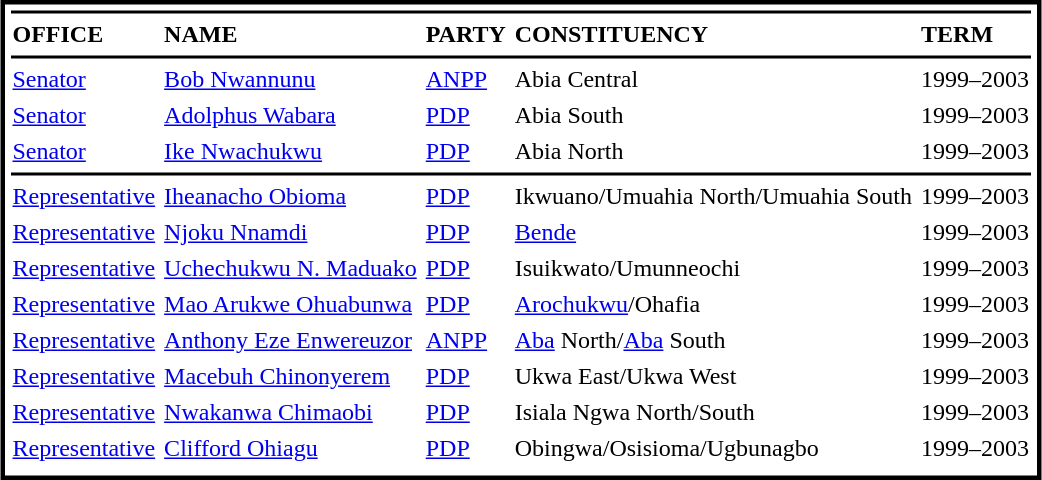<table cellpadding=1 cellspacing=4 style="margin:3px; border:3px solid #000000;">
<tr>
<td bgcolor=#000000 colspan=5></td>
</tr>
<tr>
<td><strong>OFFICE</strong></td>
<td><strong>NAME</strong></td>
<td><strong>PARTY</strong></td>
<td><strong>CONSTITUENCY</strong></td>
<td><strong>TERM</strong></td>
</tr>
<tr>
<td bgcolor=#000000 colspan=5></td>
</tr>
<tr>
<td><a href='#'>Senator</a></td>
<td><a href='#'>Bob Nwannunu</a></td>
<td><a href='#'>ANPP</a></td>
<td>Abia Central</td>
<td>1999–2003</td>
</tr>
<tr>
<td><a href='#'>Senator</a></td>
<td><a href='#'>Adolphus Wabara</a></td>
<td><a href='#'>PDP</a></td>
<td>Abia South</td>
<td>1999–2003</td>
</tr>
<tr>
<td><a href='#'>Senator</a></td>
<td><a href='#'>Ike Nwachukwu</a></td>
<td><a href='#'>PDP</a></td>
<td>Abia North</td>
<td>1999–2003</td>
</tr>
<tr>
<td bgcolor=#000000 colspan=5></td>
</tr>
<tr>
<td><a href='#'>Representative</a></td>
<td><a href='#'>Iheanacho Obioma</a></td>
<td><a href='#'>PDP</a></td>
<td>Ikwuano/Umuahia North/Umuahia South</td>
<td>1999–2003</td>
</tr>
<tr>
<td><a href='#'>Representative</a></td>
<td><a href='#'>Njoku Nnamdi</a></td>
<td><a href='#'>PDP</a></td>
<td><a href='#'>Bende</a></td>
<td>1999–2003</td>
</tr>
<tr>
<td><a href='#'>Representative</a></td>
<td><a href='#'>Uchechukwu N. Maduako</a></td>
<td><a href='#'>PDP</a></td>
<td>Isuikwato/Umunneochi</td>
<td>1999–2003</td>
</tr>
<tr>
<td><a href='#'>Representative</a></td>
<td><a href='#'>Mao Arukwe Ohuabunwa</a></td>
<td><a href='#'>PDP</a></td>
<td><a href='#'>Arochukwu</a>/Ohafia</td>
<td>1999–2003</td>
</tr>
<tr>
<td><a href='#'>Representative</a></td>
<td><a href='#'>Anthony Eze Enwereuzor</a></td>
<td><a href='#'>ANPP</a></td>
<td><a href='#'>Aba</a> North/<a href='#'>Aba</a> South</td>
<td>1999–2003</td>
</tr>
<tr>
<td><a href='#'>Representative</a></td>
<td><a href='#'>Macebuh Chinonyerem</a></td>
<td><a href='#'>PDP</a></td>
<td>Ukwa East/Ukwa West</td>
<td>1999–2003</td>
</tr>
<tr>
<td><a href='#'>Representative</a></td>
<td><a href='#'>Nwakanwa Chimaobi</a></td>
<td><a href='#'>PDP</a></td>
<td>Isiala Ngwa North/South</td>
<td>1999–2003</td>
</tr>
<tr>
<td><a href='#'>Representative</a></td>
<td><a href='#'>Clifford Ohiagu</a></td>
<td><a href='#'>PDP</a></td>
<td>Obingwa/Osisioma/Ugbunagbo</td>
<td>1999–2003</td>
</tr>
<tr>
</tr>
</table>
